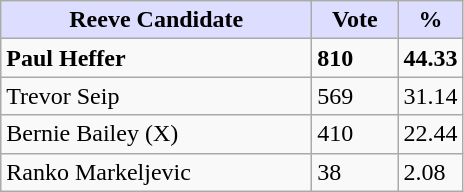<table class="wikitable">
<tr>
<th style="background:#ddf; width:200px;">Reeve Candidate</th>
<th style="background:#ddf; width:50px;">Vote</th>
<th style="background:#ddf; width:30px;">%</th>
</tr>
<tr>
<td><strong>Paul Heffer</strong></td>
<td><strong>810</strong></td>
<td><strong>44.33</strong></td>
</tr>
<tr>
<td>Trevor Seip</td>
<td>569</td>
<td>31.14</td>
</tr>
<tr>
<td>Bernie Bailey (X)</td>
<td>410</td>
<td>22.44</td>
</tr>
<tr>
<td>Ranko Markeljevic</td>
<td>38</td>
<td>2.08</td>
</tr>
</table>
